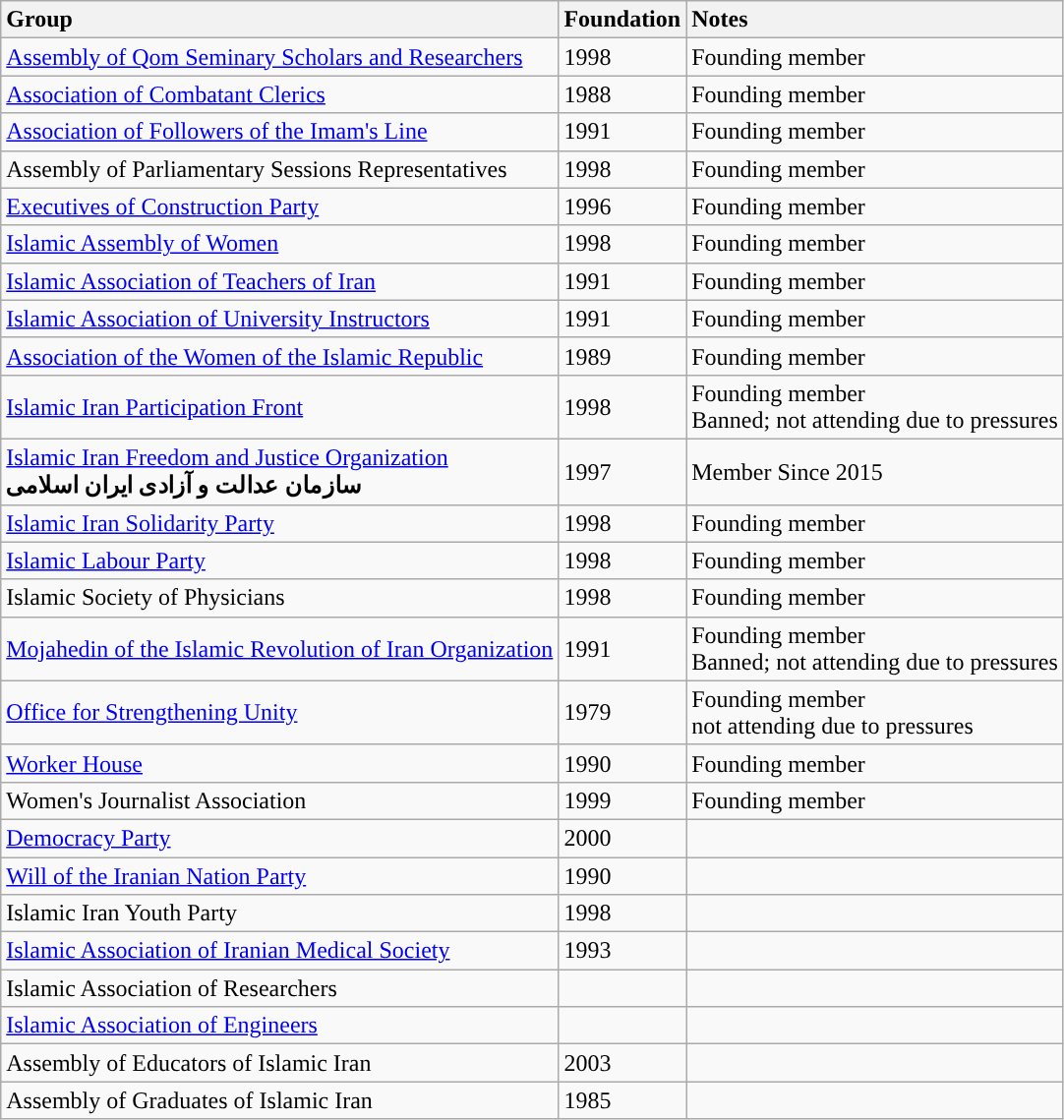<table class="wikitable sortable" style="font-size:100%; margin:0 0 1.5em 1.5em;">
<tr>
<th style="text-align:left;">Group</th>
<th style="text-align:left;">Foundation</th>
<th style="text-align:left;">Notes</th>
</tr>
<tr>
<td><a href='#'>Assembly of Qom Seminary Scholars and Researchers</a><br></td>
<td>1998</td>
<td>Founding member</td>
</tr>
<tr>
<td><a href='#'>Association of Combatant Clerics</a> <br></td>
<td>1988</td>
<td>Founding member</td>
</tr>
<tr>
<td><a href='#'>Association of Followers of the Imam's Line</a><br></td>
<td>1991</td>
<td>Founding member</td>
</tr>
<tr>
<td>Assembly of Parliamentary Sessions Representatives<br></td>
<td>1998</td>
<td>Founding member</td>
</tr>
<tr>
<td><a href='#'>Executives of Construction Party</a><br></td>
<td>1996</td>
<td>Founding member</td>
</tr>
<tr>
<td><a href='#'>Islamic Assembly of Women</a><br></td>
<td>1998</td>
<td>Founding member</td>
</tr>
<tr>
<td><a href='#'>Islamic Association of Teachers of Iran</a><br></td>
<td>1991</td>
<td>Founding member</td>
</tr>
<tr>
<td><a href='#'>Islamic Association of University Instructors</a><br></td>
<td>1991</td>
<td>Founding member</td>
</tr>
<tr>
<td><a href='#'>Association of the Women of the Islamic Republic</a><br></td>
<td>1989</td>
<td>Founding member</td>
</tr>
<tr>
<td><a href='#'>Islamic Iran Participation Front</a><br></td>
<td>1998</td>
<td>Founding member<br>Banned; not attending due to pressures</td>
</tr>
<tr>
<td><a href='#'>Islamic Iran Freedom and Justice Organization</a><br><strong>سازمان عدالت و آزادی ایران اسلامی</strong></td>
<td>1997</td>
<td>Member Since 2015</td>
</tr>
<tr>
<td><a href='#'>Islamic Iran Solidarity Party</a><br></td>
<td>1998</td>
<td>Founding member</td>
</tr>
<tr>
<td><a href='#'>Islamic Labour Party</a><br></td>
<td>1998</td>
<td>Founding member</td>
</tr>
<tr>
<td>Islamic Society of Physicians<br></td>
<td>1998</td>
<td>Founding member</td>
</tr>
<tr>
<td><a href='#'>Mojahedin of the Islamic Revolution of Iran Organization</a><br></td>
<td>1991</td>
<td>Founding member<br>Banned; not attending due to pressures</td>
</tr>
<tr>
<td><a href='#'>Office for Strengthening Unity</a><br></td>
<td>1979</td>
<td>Founding member<br>not attending due to pressures</td>
</tr>
<tr>
<td><a href='#'>Worker House</a><br></td>
<td>1990</td>
<td>Founding member</td>
</tr>
<tr>
<td>Women's Journalist Association<br></td>
<td>1999</td>
<td>Founding member</td>
</tr>
<tr>
<td><a href='#'>Democracy Party</a><br></td>
<td>2000</td>
<td></td>
</tr>
<tr>
<td><a href='#'>Will of the Iranian Nation Party</a><br></td>
<td>1990</td>
<td></td>
</tr>
<tr>
<td>Islamic Iran Youth Party<br></td>
<td>1998</td>
<td></td>
</tr>
<tr>
<td><a href='#'>Islamic Association of Iranian Medical Society</a><br></td>
<td>1993</td>
<td></td>
</tr>
<tr>
<td>Islamic Association of Researchers<br></td>
<td></td>
<td></td>
</tr>
<tr>
<td><a href='#'>Islamic Association of Engineers</a><br></td>
<td></td>
<td></td>
</tr>
<tr>
<td>Assembly of Educators of Islamic Iran<br></td>
<td>2003</td>
<td></td>
</tr>
<tr>
<td>Assembly of Graduates of Islamic Iran<br></td>
<td>1985</td>
<td></td>
</tr>
</table>
